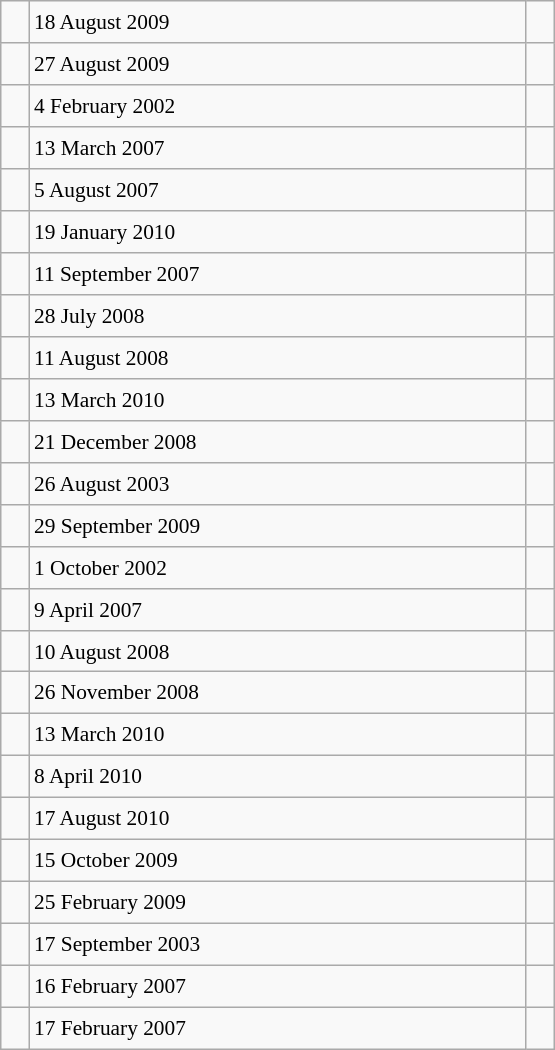<table class="wikitable" style="font-size: 89%; float: left; width: 26em; margin-right: 1em; height: 700px">
<tr>
<td></td>
<td>18 August 2009</td>
<td></td>
</tr>
<tr>
<td></td>
<td>27 August 2009</td>
<td></td>
</tr>
<tr>
<td></td>
<td>4 February 2002</td>
<td></td>
</tr>
<tr>
<td></td>
<td>13 March 2007</td>
<td></td>
</tr>
<tr>
<td></td>
<td>5 August 2007</td>
<td></td>
</tr>
<tr>
<td></td>
<td>19 January 2010</td>
<td></td>
</tr>
<tr>
<td></td>
<td>11 September 2007</td>
<td></td>
</tr>
<tr>
<td></td>
<td>28 July 2008</td>
<td></td>
</tr>
<tr>
<td></td>
<td>11 August 2008</td>
<td></td>
</tr>
<tr>
<td></td>
<td>13 March 2010</td>
<td></td>
</tr>
<tr>
<td></td>
<td>21 December 2008</td>
<td></td>
</tr>
<tr>
<td></td>
<td>26 August 2003</td>
<td></td>
</tr>
<tr>
<td></td>
<td>29 September 2009</td>
<td></td>
</tr>
<tr>
<td></td>
<td>1 October 2002</td>
<td></td>
</tr>
<tr>
<td></td>
<td>9 April 2007</td>
<td></td>
</tr>
<tr>
<td></td>
<td>10 August 2008</td>
<td></td>
</tr>
<tr>
<td></td>
<td>26 November 2008</td>
<td></td>
</tr>
<tr>
<td></td>
<td>13 March 2010</td>
<td></td>
</tr>
<tr>
<td></td>
<td>8 April 2010</td>
<td></td>
</tr>
<tr>
<td></td>
<td>17 August 2010</td>
<td></td>
</tr>
<tr>
<td></td>
<td>15 October 2009</td>
<td></td>
</tr>
<tr>
<td></td>
<td>25 February 2009</td>
<td></td>
</tr>
<tr>
<td></td>
<td>17 September 2003</td>
<td></td>
</tr>
<tr>
<td></td>
<td>16 February 2007</td>
<td></td>
</tr>
<tr>
<td></td>
<td>17 February 2007</td>
<td></td>
</tr>
</table>
